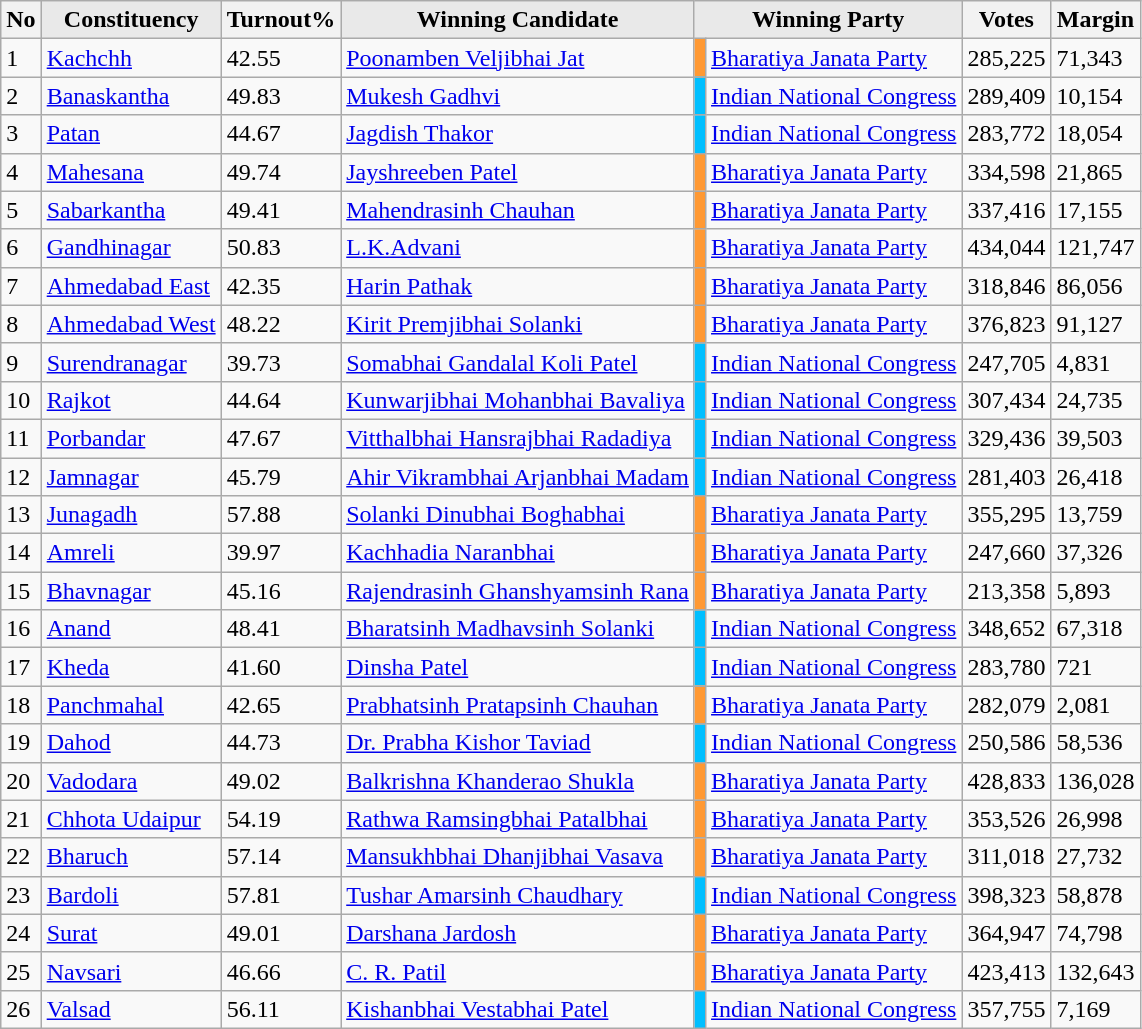<table class="wikitable sortable">
<tr>
<th>No</th>
<th style="background-color:#E9E9E9" align=left valign=top>Constituency</th>
<th>Turnout%</th>
<th style="background-color:#E9E9E9" align=left valign=top>Winning Candidate</th>
<th colspan="2" style="background-color:#E9E9E9" align="right">Winning Party</th>
<th>Votes</th>
<th>Margin</th>
</tr>
<tr>
<td>1</td>
<td><a href='#'>Kachchh</a></td>
<td>42.55</td>
<td><a href='#'>Poonamben Veljibhai Jat</a></td>
<td bgcolor=#FF9933></td>
<td><a href='#'>Bharatiya Janata Party</a></td>
<td>285,225</td>
<td>71,343</td>
</tr>
<tr>
<td>2</td>
<td><a href='#'>Banaskantha</a></td>
<td>49.83</td>
<td><a href='#'>Mukesh Gadhvi</a></td>
<td bgcolor=#00bfff></td>
<td><a href='#'>Indian National Congress</a></td>
<td>289,409</td>
<td>10,154</td>
</tr>
<tr>
<td>3</td>
<td><a href='#'>Patan</a></td>
<td>44.67</td>
<td><a href='#'>Jagdish Thakor</a></td>
<td bgcolor=#00bfff></td>
<td><a href='#'>Indian National Congress</a></td>
<td>283,772</td>
<td>18,054</td>
</tr>
<tr>
<td>4</td>
<td><a href='#'>Mahesana</a></td>
<td>49.74</td>
<td><a href='#'>Jayshreeben Patel</a></td>
<td bgcolor=#FF9933></td>
<td><a href='#'>Bharatiya Janata Party</a></td>
<td>334,598</td>
<td>21,865</td>
</tr>
<tr>
<td>5</td>
<td><a href='#'>Sabarkantha</a></td>
<td>49.41</td>
<td><a href='#'>Mahendrasinh Chauhan</a></td>
<td bgcolor=#FF9933></td>
<td><a href='#'>Bharatiya Janata Party</a></td>
<td>337,416</td>
<td>17,155</td>
</tr>
<tr>
<td>6</td>
<td><a href='#'>Gandhinagar</a></td>
<td>50.83</td>
<td><a href='#'>L.K.Advani</a></td>
<td bgcolor=#FF9933></td>
<td><a href='#'>Bharatiya Janata Party</a></td>
<td>434,044</td>
<td>121,747</td>
</tr>
<tr>
<td>7</td>
<td><a href='#'>Ahmedabad East</a></td>
<td>42.35</td>
<td><a href='#'>Harin Pathak</a></td>
<td bgcolor=#FF9933></td>
<td><a href='#'>Bharatiya Janata Party</a></td>
<td>318,846</td>
<td>86,056</td>
</tr>
<tr>
<td>8</td>
<td><a href='#'>Ahmedabad West</a></td>
<td>48.22</td>
<td><a href='#'>Kirit Premjibhai Solanki</a></td>
<td bgcolor=#FF9933></td>
<td><a href='#'>Bharatiya Janata Party</a></td>
<td>376,823</td>
<td>91,127</td>
</tr>
<tr>
<td>9</td>
<td><a href='#'>Surendranagar</a></td>
<td>39.73</td>
<td><a href='#'>Somabhai Gandalal Koli Patel</a></td>
<td bgcolor=#00bfff></td>
<td><a href='#'>Indian National Congress</a></td>
<td>247,705</td>
<td>4,831</td>
</tr>
<tr>
<td>10</td>
<td><a href='#'>Rajkot</a></td>
<td>44.64</td>
<td><a href='#'>Kunwarjibhai Mohanbhai Bavaliya</a></td>
<td bgcolor=#00bfff></td>
<td><a href='#'>Indian National Congress</a></td>
<td>307,434</td>
<td>24,735</td>
</tr>
<tr>
<td>11</td>
<td><a href='#'>Porbandar</a></td>
<td>47.67</td>
<td><a href='#'>Vitthalbhai Hansrajbhai Radadiya</a></td>
<td bgcolor=#00bfff></td>
<td><a href='#'>Indian National Congress</a></td>
<td>329,436</td>
<td>39,503</td>
</tr>
<tr>
<td>12</td>
<td><a href='#'>Jamnagar</a></td>
<td>45.79</td>
<td><a href='#'>Ahir Vikrambhai Arjanbhai Madam</a></td>
<td bgcolor=#00bfff></td>
<td><a href='#'>Indian National Congress</a></td>
<td>281,403</td>
<td>26,418</td>
</tr>
<tr>
<td>13</td>
<td><a href='#'>Junagadh</a></td>
<td>57.88</td>
<td><a href='#'>Solanki Dinubhai Boghabhai</a></td>
<td bgcolor=#FF9933></td>
<td><a href='#'>Bharatiya Janata Party</a></td>
<td>355,295</td>
<td>13,759</td>
</tr>
<tr>
<td>14</td>
<td><a href='#'>Amreli</a></td>
<td>39.97</td>
<td><a href='#'>Kachhadia Naranbhai</a></td>
<td bgcolor=#FF9933></td>
<td><a href='#'>Bharatiya Janata Party</a></td>
<td>247,660</td>
<td>37,326</td>
</tr>
<tr>
<td>15</td>
<td><a href='#'>Bhavnagar</a></td>
<td>45.16</td>
<td><a href='#'>Rajendrasinh Ghanshyamsinh Rana</a></td>
<td bgcolor=#FF9933></td>
<td><a href='#'>Bharatiya Janata Party</a></td>
<td>213,358</td>
<td>5,893</td>
</tr>
<tr>
<td>16</td>
<td><a href='#'>Anand</a></td>
<td>48.41</td>
<td><a href='#'>Bharatsinh Madhavsinh Solanki</a></td>
<td bgcolor=#00bfff></td>
<td><a href='#'>Indian National Congress</a></td>
<td>348,652</td>
<td>67,318</td>
</tr>
<tr>
<td>17</td>
<td><a href='#'>Kheda</a></td>
<td>41.60</td>
<td><a href='#'>Dinsha Patel</a></td>
<td bgcolor=#00bfff></td>
<td><a href='#'>Indian National Congress</a></td>
<td>283,780</td>
<td>721</td>
</tr>
<tr>
<td>18</td>
<td><a href='#'>Panchmahal</a></td>
<td>42.65</td>
<td><a href='#'>Prabhatsinh Pratapsinh Chauhan</a></td>
<td bgcolor=#FF9933></td>
<td><a href='#'>Bharatiya Janata Party</a></td>
<td>282,079</td>
<td>2,081</td>
</tr>
<tr>
<td>19</td>
<td><a href='#'>Dahod</a></td>
<td>44.73</td>
<td><a href='#'>Dr. Prabha Kishor Taviad</a></td>
<td bgcolor=#00bfff></td>
<td><a href='#'>Indian National Congress</a></td>
<td>250,586</td>
<td>58,536</td>
</tr>
<tr>
<td>20</td>
<td><a href='#'>Vadodara</a></td>
<td>49.02</td>
<td><a href='#'>Balkrishna Khanderao Shukla</a></td>
<td bgcolor=#FF9933></td>
<td><a href='#'>Bharatiya Janata Party</a></td>
<td>428,833</td>
<td>136,028</td>
</tr>
<tr>
<td>21</td>
<td><a href='#'>Chhota Udaipur</a></td>
<td>54.19</td>
<td><a href='#'>Rathwa Ramsingbhai Patalbhai</a></td>
<td bgcolor=#FF9933></td>
<td><a href='#'>Bharatiya Janata Party</a></td>
<td>353,526</td>
<td>26,998</td>
</tr>
<tr>
<td>22</td>
<td><a href='#'>Bharuch</a></td>
<td>57.14</td>
<td><a href='#'>Mansukhbhai Dhanjibhai Vasava</a></td>
<td bgcolor=#FF9933></td>
<td><a href='#'>Bharatiya Janata Party</a></td>
<td>311,018</td>
<td>27,732</td>
</tr>
<tr>
<td>23</td>
<td><a href='#'>Bardoli</a></td>
<td>57.81</td>
<td><a href='#'>Tushar Amarsinh Chaudhary</a></td>
<td bgcolor=#00bfff></td>
<td><a href='#'>Indian National Congress</a></td>
<td>398,323</td>
<td>58,878</td>
</tr>
<tr>
<td>24</td>
<td><a href='#'>Surat</a></td>
<td>49.01</td>
<td><a href='#'>Darshana Jardosh</a></td>
<td bgcolor=#FF9933></td>
<td><a href='#'>Bharatiya Janata Party</a></td>
<td>364,947</td>
<td>74,798</td>
</tr>
<tr>
<td>25</td>
<td><a href='#'>Navsari</a></td>
<td>46.66</td>
<td><a href='#'>C. R. Patil</a></td>
<td bgcolor=#FF9933></td>
<td><a href='#'>Bharatiya Janata Party</a></td>
<td>423,413</td>
<td>132,643</td>
</tr>
<tr>
<td>26</td>
<td><a href='#'>Valsad</a></td>
<td>56.11</td>
<td><a href='#'>Kishanbhai Vestabhai Patel</a></td>
<td bgcolor=#00bfff></td>
<td><a href='#'>Indian National Congress</a></td>
<td>357,755</td>
<td>7,169</td>
</tr>
</table>
